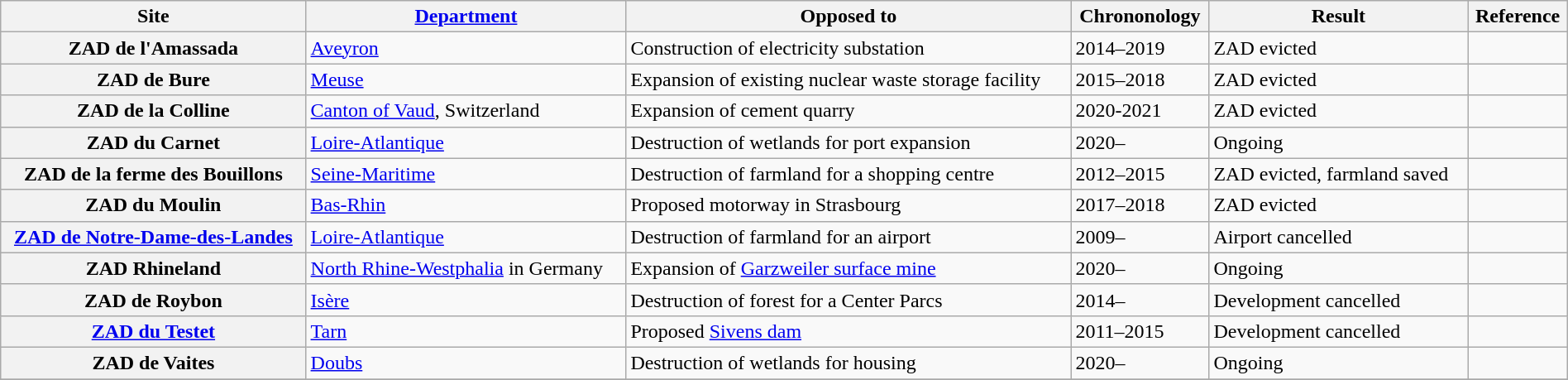<table class="wikitable sortable plainrowheaders" style="width: 100%;">
<tr>
<th scope="col">Site</th>
<th scope="col"><a href='#'>Department</a> </th>
<th scope="col">Opposed to</th>
<th scope="col">Chrononology</th>
<th scope="col">Result</th>
<th scope="col">Reference</th>
</tr>
<tr>
<th scope=row>ZAD de l'Amassada</th>
<td><a href='#'>Aveyron</a></td>
<td>Construction of electricity substation</td>
<td>2014–2019</td>
<td>ZAD evicted</td>
<td></td>
</tr>
<tr>
<th scope=row>ZAD de Bure</th>
<td><a href='#'>Meuse</a></td>
<td>Expansion of existing nuclear waste storage facility</td>
<td>2015–2018</td>
<td>ZAD evicted</td>
<td></td>
</tr>
<tr>
<th scope=row>ZAD de la Colline</th>
<td><a href='#'>Canton of Vaud</a>, Switzerland</td>
<td>Expansion of cement quarry</td>
<td>2020-2021</td>
<td>ZAD evicted</td>
<td></td>
</tr>
<tr>
<th scope=row>ZAD du Carnet</th>
<td><a href='#'>Loire-Atlantique</a></td>
<td>Destruction of wetlands for port expansion</td>
<td>2020–</td>
<td>Ongoing</td>
<td></td>
</tr>
<tr>
<th scope=row>ZAD de la ferme des Bouillons</th>
<td><a href='#'>Seine-Maritime</a></td>
<td>Destruction of farmland for a shopping centre</td>
<td>2012–2015</td>
<td>ZAD evicted, farmland saved</td>
<td></td>
</tr>
<tr>
<th scope=row>ZAD du Moulin</th>
<td><a href='#'>Bas-Rhin</a></td>
<td>Proposed motorway in Strasbourg</td>
<td>2017–2018</td>
<td>ZAD evicted</td>
<td></td>
</tr>
<tr>
<th scope=row><a href='#'>ZAD de Notre-Dame-des-Landes</a></th>
<td><a href='#'>Loire-Atlantique</a></td>
<td>Destruction of farmland for an airport</td>
<td>2009–</td>
<td>Airport cancelled</td>
<td></td>
</tr>
<tr>
<th scope=row>ZAD Rhineland</th>
<td><a href='#'>North Rhine-Westphalia</a> in Germany</td>
<td>Expansion of <a href='#'>Garzweiler surface mine</a></td>
<td>2020–</td>
<td>Ongoing</td>
<td></td>
</tr>
<tr>
<th scope=row>ZAD de Roybon</th>
<td><a href='#'>Isère</a></td>
<td>Destruction of forest for a Center Parcs</td>
<td>2014–</td>
<td>Development cancelled</td>
<td></td>
</tr>
<tr>
<th scope=row><a href='#'>ZAD du Testet</a></th>
<td><a href='#'>Tarn</a></td>
<td>Proposed <a href='#'>Sivens dam</a></td>
<td>2011–2015</td>
<td>Development cancelled</td>
<td></td>
</tr>
<tr>
<th scope=row>ZAD de Vaites</th>
<td><a href='#'>Doubs</a></td>
<td>Destruction of wetlands for housing</td>
<td>2020–</td>
<td>Ongoing</td>
<td></td>
</tr>
<tr>
</tr>
</table>
